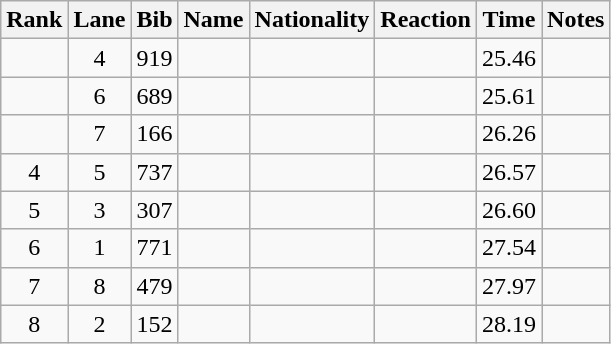<table class="wikitable sortable" style="text-align:center">
<tr>
<th>Rank</th>
<th>Lane</th>
<th>Bib</th>
<th>Name</th>
<th>Nationality</th>
<th>Reaction</th>
<th>Time</th>
<th>Notes</th>
</tr>
<tr>
<td></td>
<td>4</td>
<td>919</td>
<td align=left></td>
<td align=left></td>
<td></td>
<td>25.46</td>
<td></td>
</tr>
<tr>
<td></td>
<td>6</td>
<td>689</td>
<td align=left></td>
<td align=left></td>
<td></td>
<td>25.61</td>
<td></td>
</tr>
<tr>
<td></td>
<td>7</td>
<td>166</td>
<td align=left></td>
<td align=left></td>
<td></td>
<td>26.26</td>
<td></td>
</tr>
<tr>
<td>4</td>
<td>5</td>
<td>737</td>
<td align=left></td>
<td align=left></td>
<td></td>
<td>26.57</td>
<td></td>
</tr>
<tr>
<td>5</td>
<td>3</td>
<td>307</td>
<td align=left></td>
<td align=left></td>
<td></td>
<td>26.60</td>
<td></td>
</tr>
<tr>
<td>6</td>
<td>1</td>
<td>771</td>
<td align=left></td>
<td align=left></td>
<td></td>
<td>27.54</td>
<td></td>
</tr>
<tr>
<td>7</td>
<td>8</td>
<td>479</td>
<td align=left></td>
<td align=left></td>
<td></td>
<td>27.97</td>
<td></td>
</tr>
<tr>
<td>8</td>
<td>2</td>
<td>152</td>
<td align=left></td>
<td align=left></td>
<td></td>
<td>28.19</td>
<td></td>
</tr>
</table>
